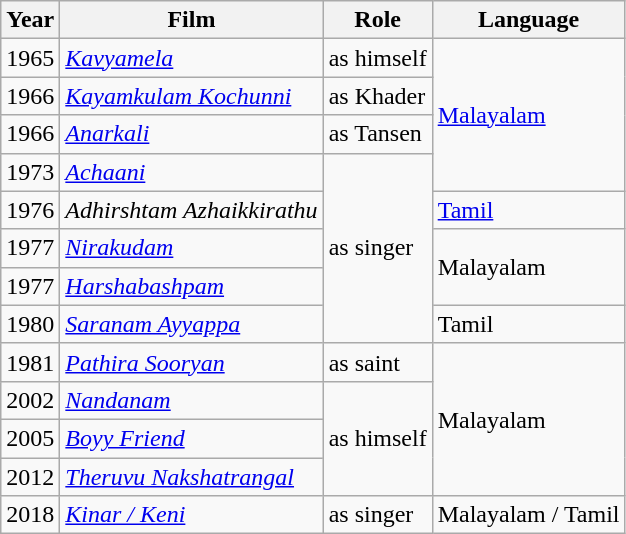<table class="wikitable">
<tr>
<th>Year</th>
<th>Film</th>
<th>Role</th>
<th>Language</th>
</tr>
<tr>
<td>1965</td>
<td><em><a href='#'>Kavyamela</a></em></td>
<td>as himself</td>
<td rowspan=4><a href='#'>Malayalam</a></td>
</tr>
<tr>
<td>1966</td>
<td><em><a href='#'>Kayamkulam Kochunni</a></em></td>
<td>as Khader</td>
</tr>
<tr>
<td>1966</td>
<td><em><a href='#'>Anarkali</a></em></td>
<td>as Tansen</td>
</tr>
<tr>
<td>1973</td>
<td><em><a href='#'>Achaani</a></em></td>
<td rowspan="5">as singer</td>
</tr>
<tr>
<td>1976</td>
<td><em>Adhirshtam Azhaikkirathu</em></td>
<td><a href='#'>Tamil</a></td>
</tr>
<tr>
<td>1977</td>
<td><em><a href='#'>Nirakudam</a></em></td>
<td rowspan="2">Malayalam</td>
</tr>
<tr>
<td>1977</td>
<td><em><a href='#'>Harshabashpam</a></em></td>
</tr>
<tr>
<td>1980</td>
<td><em><a href='#'>Saranam Ayyappa</a></em></td>
<td>Tamil</td>
</tr>
<tr>
<td>1981</td>
<td><em><a href='#'>Pathira Sooryan</a></em></td>
<td>as saint</td>
<td rowspan=4>Malayalam</td>
</tr>
<tr>
<td>2002</td>
<td><em><a href='#'>Nandanam</a></em></td>
<td rowspan="3">as himself</td>
</tr>
<tr>
<td>2005</td>
<td><em><a href='#'>Boyy Friend</a></em></td>
</tr>
<tr>
<td>2012</td>
<td><em><a href='#'>Theruvu Nakshatrangal</a></em></td>
</tr>
<tr>
<td>2018</td>
<td><em><a href='#'>Kinar / Keni</a></em></td>
<td>as singer</td>
<td>Malayalam / Tamil</td>
</tr>
</table>
